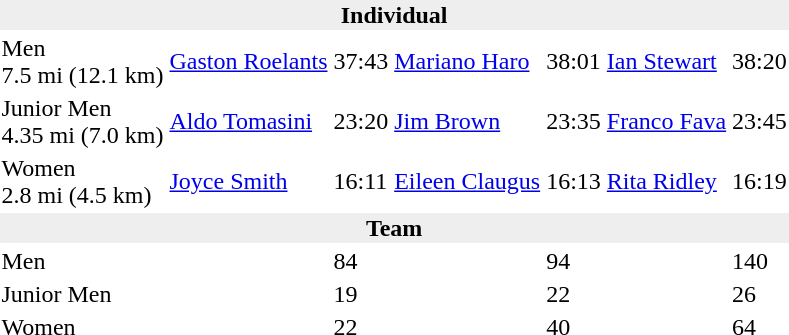<table>
<tr>
<td colspan=7 bgcolor=#eeeeee style=text-align:center;><strong>Individual</strong></td>
</tr>
<tr>
<td>Men<br>7.5 mi (12.1 km)</td>
<td><a href='#'>Gaston Roelants</a><br></td>
<td>37:43</td>
<td><a href='#'>Mariano Haro</a><br></td>
<td>38:01</td>
<td><a href='#'>Ian Stewart</a><br></td>
<td>38:20</td>
</tr>
<tr>
<td>Junior Men<br>4.35 mi (7.0 km)</td>
<td><a href='#'>Aldo Tomasini</a><br></td>
<td>23:20</td>
<td><a href='#'>Jim Brown</a><br></td>
<td>23:35</td>
<td><a href='#'>Franco Fava</a><br></td>
<td>23:45</td>
</tr>
<tr>
<td>Women<br>2.8 mi (4.5 km)</td>
<td><a href='#'>Joyce Smith</a><br></td>
<td>16:11</td>
<td><a href='#'>Eileen Claugus</a><br></td>
<td>16:13</td>
<td><a href='#'>Rita Ridley</a><br></td>
<td>16:19</td>
</tr>
<tr>
<td colspan=7 bgcolor=#eeeeee style=text-align:center;><strong>Team</strong></td>
</tr>
<tr>
<td>Men</td>
<td></td>
<td>84</td>
<td></td>
<td>94</td>
<td></td>
<td>140</td>
</tr>
<tr>
<td>Junior Men</td>
<td></td>
<td>19</td>
<td></td>
<td>22</td>
<td></td>
<td>26</td>
</tr>
<tr>
<td>Women</td>
<td></td>
<td>22</td>
<td></td>
<td>40</td>
<td></td>
<td>64</td>
</tr>
</table>
